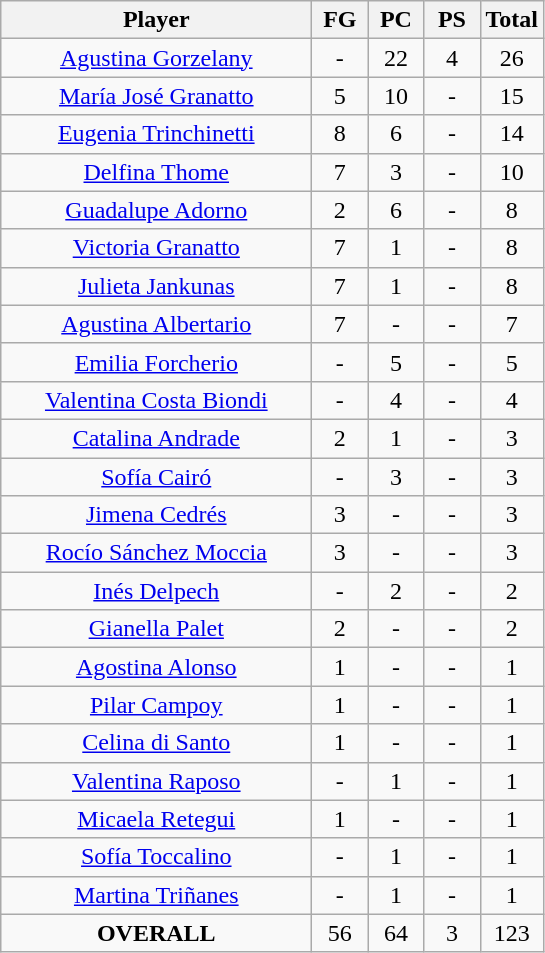<table class="wikitable sortable" style="text-align:center">
<tr>
<th width=200px>Player</th>
<th width=30px>FG</th>
<th width=30px>PC</th>
<th width=30px>PS</th>
<th width=30px>Total</th>
</tr>
<tr>
<td><a href='#'>Agustina Gorzelany</a></td>
<td>-</td>
<td>22</td>
<td>4</td>
<td>26</td>
</tr>
<tr>
<td><a href='#'>María José Granatto</a></td>
<td>5</td>
<td>10</td>
<td>-</td>
<td>15</td>
</tr>
<tr>
<td><a href='#'>Eugenia Trinchinetti</a></td>
<td>8</td>
<td>6</td>
<td>-</td>
<td>14</td>
</tr>
<tr>
<td><a href='#'>Delfina Thome</a></td>
<td>7</td>
<td>3</td>
<td>-</td>
<td>10</td>
</tr>
<tr>
<td><a href='#'>Guadalupe Adorno</a></td>
<td>2</td>
<td>6</td>
<td>-</td>
<td>8</td>
</tr>
<tr>
<td><a href='#'>Victoria Granatto</a></td>
<td>7</td>
<td>1</td>
<td>-</td>
<td>8</td>
</tr>
<tr>
<td><a href='#'>Julieta Jankunas</a></td>
<td>7</td>
<td>1</td>
<td>-</td>
<td>8</td>
</tr>
<tr>
<td><a href='#'>Agustina Albertario</a></td>
<td>7</td>
<td>-</td>
<td>-</td>
<td>7</td>
</tr>
<tr>
<td><a href='#'>Emilia Forcherio</a></td>
<td>-</td>
<td>5</td>
<td>-</td>
<td>5</td>
</tr>
<tr>
<td><a href='#'>Valentina Costa Biondi</a></td>
<td>-</td>
<td>4</td>
<td>-</td>
<td>4</td>
</tr>
<tr>
<td><a href='#'>Catalina Andrade</a></td>
<td>2</td>
<td>1</td>
<td>-</td>
<td>3</td>
</tr>
<tr>
<td><a href='#'>Sofía Cairó</a></td>
<td>-</td>
<td>3</td>
<td>-</td>
<td>3</td>
</tr>
<tr>
<td><a href='#'>Jimena Cedrés</a></td>
<td>3</td>
<td>-</td>
<td>-</td>
<td>3</td>
</tr>
<tr>
<td><a href='#'>Rocío Sánchez Moccia</a></td>
<td>3</td>
<td>-</td>
<td>-</td>
<td>3</td>
</tr>
<tr>
<td><a href='#'>Inés Delpech</a></td>
<td>-</td>
<td>2</td>
<td>-</td>
<td>2</td>
</tr>
<tr>
<td><a href='#'>Gianella Palet</a></td>
<td>2</td>
<td>-</td>
<td>-</td>
<td>2</td>
</tr>
<tr>
<td><a href='#'>Agostina Alonso</a></td>
<td>1</td>
<td>-</td>
<td>-</td>
<td>1</td>
</tr>
<tr>
<td><a href='#'>Pilar Campoy</a></td>
<td>1</td>
<td>-</td>
<td>-</td>
<td>1</td>
</tr>
<tr>
<td><a href='#'>Celina di Santo</a></td>
<td>1</td>
<td>-</td>
<td>-</td>
<td>1</td>
</tr>
<tr>
<td><a href='#'>Valentina Raposo</a></td>
<td>-</td>
<td>1</td>
<td>-</td>
<td>1</td>
</tr>
<tr>
<td><a href='#'>Micaela Retegui</a></td>
<td>1</td>
<td>-</td>
<td>-</td>
<td>1</td>
</tr>
<tr>
<td><a href='#'>Sofía Toccalino</a></td>
<td>-</td>
<td>1</td>
<td>-</td>
<td>1</td>
</tr>
<tr>
<td><a href='#'>Martina Triñanes</a></td>
<td>-</td>
<td>1</td>
<td>-</td>
<td>1</td>
</tr>
<tr>
<td><strong>OVERALL</strong></td>
<td>56</td>
<td>64</td>
<td>3</td>
<td>123</td>
</tr>
</table>
